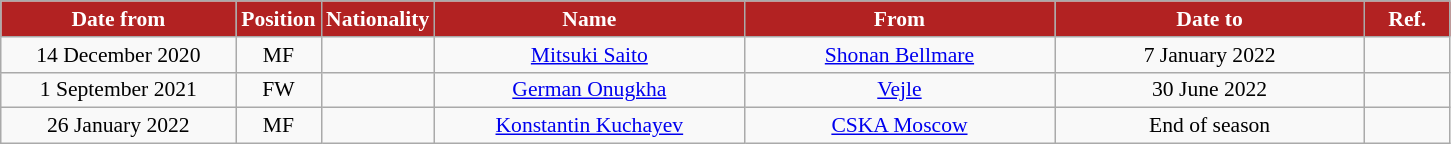<table class="wikitable" style="text-align:center; font-size:90%; ">
<tr>
<th style="background:#B22222; color:white; width:150px;">Date from</th>
<th style="background:#B22222; color:white; width:50px;">Position</th>
<th style="background:#B22222; color:white; width:50px;">Nationality</th>
<th style="background:#B22222; color:white; width:200px;">Name</th>
<th style="background:#B22222; color:white; width:200px;">From</th>
<th style="background:#B22222; color:white; width:200px;">Date to</th>
<th style="background:#B22222; color:white; width:50px;">Ref.</th>
</tr>
<tr>
<td>14 December 2020</td>
<td>MF</td>
<td></td>
<td><a href='#'>Mitsuki Saito</a></td>
<td><a href='#'>Shonan Bellmare</a></td>
<td>7 January 2022</td>
<td></td>
</tr>
<tr>
<td>1 September 2021</td>
<td>FW</td>
<td></td>
<td><a href='#'>German Onugkha</a></td>
<td><a href='#'>Vejle</a></td>
<td>30 June 2022</td>
<td></td>
</tr>
<tr>
<td>26 January 2022</td>
<td>MF</td>
<td></td>
<td><a href='#'>Konstantin Kuchayev</a></td>
<td><a href='#'>CSKA Moscow</a></td>
<td>End of season</td>
<td></td>
</tr>
</table>
